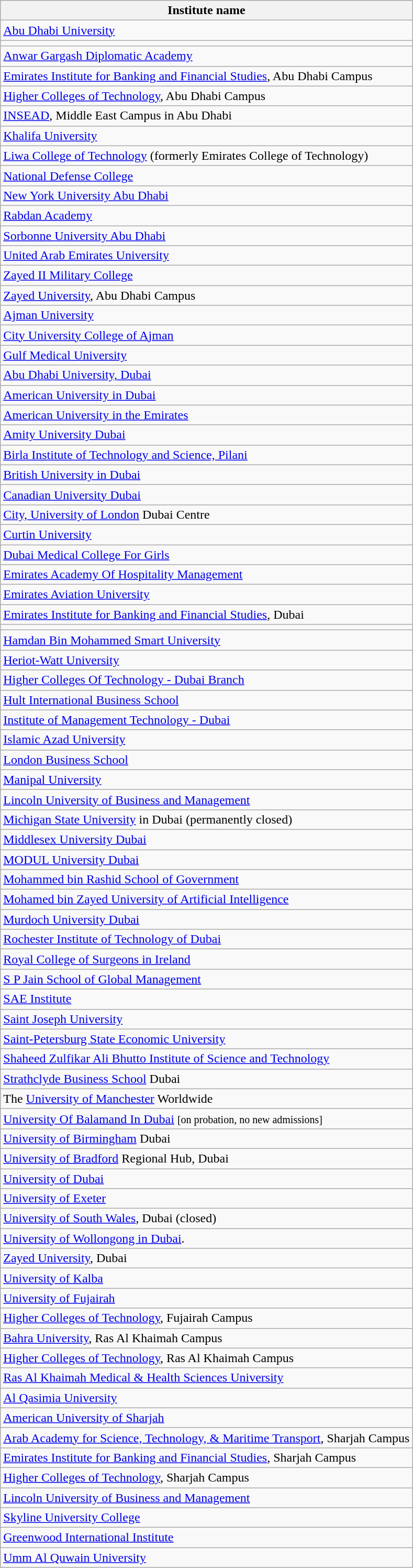<table class="wikitable sortable sticky-header">
<tr>
<th>Institute name</th>
</tr>
<tr>
<td><a href='#'>Abu Dhabi University</a></td>
</tr>
<tr>
<td></td>
</tr>
<tr>
<td><a href='#'>Anwar Gargash Diplomatic Academy</a></td>
</tr>
<tr>
<td><a href='#'>Emirates Institute for Banking and Financial Studies</a>, Abu Dhabi Campus</td>
</tr>
<tr>
<td><a href='#'>Higher Colleges of Technology</a>, Abu Dhabi Campus</td>
</tr>
<tr>
<td><a href='#'>INSEAD</a>, Middle East Campus in Abu Dhabi</td>
</tr>
<tr>
<td><a href='#'>Khalifa University</a></td>
</tr>
<tr>
<td><a href='#'>Liwa College of Technology</a> (formerly Emirates College of Technology)</td>
</tr>
<tr>
<td><a href='#'>National Defense College</a></td>
</tr>
<tr>
<td><a href='#'>New York University Abu Dhabi</a></td>
</tr>
<tr>
<td><a href='#'>Rabdan Academy</a></td>
</tr>
<tr>
<td><a href='#'>Sorbonne University Abu Dhabi</a></td>
</tr>
<tr>
<td><a href='#'>United Arab Emirates University</a></td>
</tr>
<tr>
<td><a href='#'>Zayed II Military College</a></td>
</tr>
<tr>
<td><a href='#'>Zayed University</a>, Abu Dhabi Campus</td>
</tr>
<tr>
<td><a href='#'>Ajman University</a></td>
</tr>
<tr>
<td><a href='#'>City University College of Ajman</a></td>
</tr>
<tr>
<td><a href='#'>Gulf Medical University</a></td>
</tr>
<tr>
<td><a href='#'>Abu Dhabi University, Dubai</a></td>
</tr>
<tr>
<td><a href='#'>American University in Dubai</a></td>
</tr>
<tr>
<td><a href='#'>American University in the Emirates</a></td>
</tr>
<tr>
<td><a href='#'>Amity University Dubai</a></td>
</tr>
<tr>
<td><a href='#'>Birla Institute of Technology and Science, Pilani</a></td>
</tr>
<tr>
<td><a href='#'>British University in Dubai</a></td>
</tr>
<tr>
<td><a href='#'>Canadian University Dubai</a></td>
</tr>
<tr>
<td><a href='#'>City, University of London</a> Dubai Centre</td>
</tr>
<tr>
<td><a href='#'>Curtin University</a></td>
</tr>
<tr>
<td><a href='#'>Dubai Medical College For Girls</a></td>
</tr>
<tr>
<td><a href='#'>Emirates Academy Of Hospitality Management</a></td>
</tr>
<tr>
<td><a href='#'>Emirates Aviation University</a></td>
</tr>
<tr>
<td><a href='#'>Emirates Institute for Banking and Financial Studies</a>, Dubai</td>
</tr>
<tr>
<td></td>
</tr>
<tr>
<td><a href='#'>Hamdan Bin Mohammed Smart University</a></td>
</tr>
<tr>
<td><a href='#'>Heriot-Watt University</a></td>
</tr>
<tr>
<td><a href='#'>Higher Colleges Of Technology - Dubai Branch</a></td>
</tr>
<tr>
<td><a href='#'>Hult International Business School</a></td>
</tr>
<tr>
<td><a href='#'>Institute of Management Technology - Dubai</a></td>
</tr>
<tr>
<td><a href='#'>Islamic Azad University</a></td>
</tr>
<tr>
<td><a href='#'>London Business School</a></td>
</tr>
<tr>
<td><a href='#'>Manipal University</a></td>
</tr>
<tr>
<td><a href='#'>Lincoln University of Business and Management</a></td>
</tr>
<tr>
<td><a href='#'>Michigan State University</a> in Dubai (permanently closed)</td>
</tr>
<tr>
<td><a href='#'>Middlesex University Dubai</a></td>
</tr>
<tr>
<td><a href='#'>MODUL University Dubai</a></td>
</tr>
<tr>
<td><a href='#'>Mohammed bin Rashid School of Government</a></td>
</tr>
<tr>
<td><a href='#'>Mohamed bin Zayed University of Artificial Intelligence</a></td>
</tr>
<tr>
<td><a href='#'>Murdoch University Dubai</a></td>
</tr>
<tr>
<td><a href='#'>Rochester Institute of Technology of Dubai</a></td>
</tr>
<tr>
<td><a href='#'>Royal College of Surgeons in Ireland</a></td>
</tr>
<tr>
<td><a href='#'>S P Jain School of Global Management</a></td>
</tr>
<tr>
<td><a href='#'>SAE Institute</a></td>
</tr>
<tr>
<td><a href='#'>Saint Joseph University</a></td>
</tr>
<tr>
<td><a href='#'>Saint-Petersburg State Economic University</a></td>
</tr>
<tr>
<td><a href='#'>Shaheed Zulfikar Ali Bhutto Institute of Science and Technology</a></td>
</tr>
<tr>
<td><a href='#'>Strathclyde Business School</a> Dubai</td>
</tr>
<tr>
<td>The <a href='#'>University of Manchester</a> Worldwide</td>
</tr>
<tr>
<td><a href='#'>University Of Balamand In Dubai</a> <small>[on probation, no new admissions]</small></td>
</tr>
<tr>
<td><a href='#'>University of Birmingham</a> Dubai</td>
</tr>
<tr>
<td><a href='#'>University of Bradford</a> Regional Hub, Dubai</td>
</tr>
<tr>
<td><a href='#'>University of Dubai</a></td>
</tr>
<tr>
<td><a href='#'>University of Exeter</a></td>
</tr>
<tr>
<td><a href='#'>University of South Wales</a>, Dubai (closed)</td>
</tr>
<tr>
<td><a href='#'>University of Wollongong in Dubai</a>.</td>
</tr>
<tr>
<td><a href='#'>Zayed University</a>, Dubai</td>
</tr>
<tr>
<td><a href='#'>University of Kalba</a></td>
</tr>
<tr>
<td><a href='#'>University of Fujairah</a></td>
</tr>
<tr>
<td><a href='#'>Higher Colleges of Technology</a>, Fujairah Campus</td>
</tr>
<tr>
<td><a href='#'>Bahra University</a>, Ras Al Khaimah Campus</td>
</tr>
<tr>
<td><a href='#'>Higher Colleges of Technology</a>, Ras Al Khaimah Campus</td>
</tr>
<tr>
<td><a href='#'>Ras Al Khaimah Medical & Health Sciences University</a></td>
</tr>
<tr>
<td><a href='#'>Al Qasimia University</a></td>
</tr>
<tr>
<td><a href='#'>American University of Sharjah</a></td>
</tr>
<tr>
<td><a href='#'>Arab Academy for Science, Technology, & Maritime Transport</a>, Sharjah Campus</td>
</tr>
<tr>
<td><a href='#'>Emirates Institute for Banking and Financial Studies</a>, Sharjah Campus</td>
</tr>
<tr>
<td><a href='#'>Higher Colleges of Technology</a>, Sharjah Campus</td>
</tr>
<tr>
<td><a href='#'>Lincoln University of Business and Management</a></td>
</tr>
<tr>
<td><a href='#'>Skyline University College</a></td>
</tr>
<tr>
<td><a href='#'>Greenwood International Institute</a></td>
</tr>
<tr>
<td><a href='#'>Umm Al Quwain University</a></td>
</tr>
</table>
